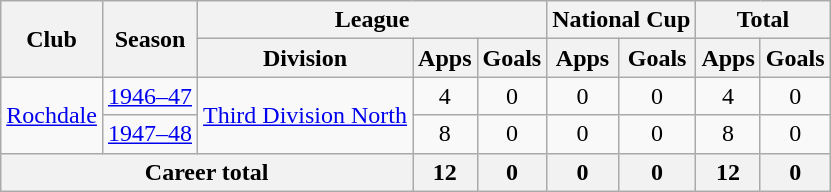<table class="wikitable" style="text-align:center">
<tr>
<th rowspan="2">Club</th>
<th rowspan="2">Season</th>
<th colspan="3">League</th>
<th colspan="2">National Cup</th>
<th colspan="2">Total</th>
</tr>
<tr>
<th>Division</th>
<th>Apps</th>
<th>Goals</th>
<th>Apps</th>
<th>Goals</th>
<th>Apps</th>
<th>Goals</th>
</tr>
<tr>
<td rowspan="2"><a href='#'>Rochdale</a></td>
<td><a href='#'>1946–47</a></td>
<td rowspan="2"><a href='#'>Third Division North</a></td>
<td>4</td>
<td>0</td>
<td>0</td>
<td>0</td>
<td>4</td>
<td>0</td>
</tr>
<tr>
<td><a href='#'>1947–48</a></td>
<td>8</td>
<td>0</td>
<td>0</td>
<td>0</td>
<td>8</td>
<td>0</td>
</tr>
<tr>
<th colspan="3">Career total</th>
<th>12</th>
<th>0</th>
<th>0</th>
<th>0</th>
<th>12</th>
<th>0</th>
</tr>
</table>
